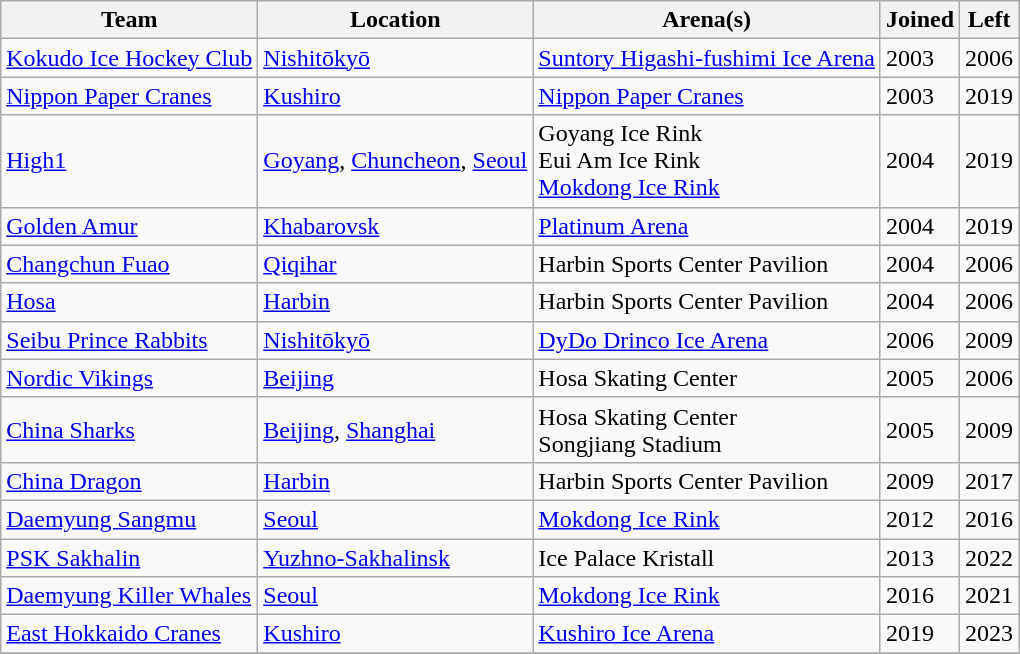<table class="wikitable" style; text-align:left">
<tr>
<th>Team</th>
<th>Location</th>
<th>Arena(s)</th>
<th>Joined</th>
<th>Left</th>
</tr>
<tr>
<td><a href='#'>Kokudo Ice Hockey Club</a></td>
<td> <a href='#'>Nishitōkyō</a></td>
<td><a href='#'>Suntory Higashi-fushimi Ice Arena</a></td>
<td>2003</td>
<td>2006</td>
</tr>
<tr>
<td><a href='#'>Nippon Paper Cranes</a></td>
<td> <a href='#'>Kushiro</a></td>
<td><a href='#'>Nippon Paper Cranes</a></td>
<td>2003</td>
<td>2019</td>
</tr>
<tr>
<td><a href='#'>High1</a></td>
<td> <a href='#'>Goyang</a>, <a href='#'>Chuncheon</a>, <a href='#'>Seoul</a></td>
<td>Goyang Ice Rink<br>Eui Am Ice Rink<br><a href='#'>Mokdong Ice Rink</a></td>
<td>2004</td>
<td>2019</td>
</tr>
<tr>
<td><a href='#'>Golden Amur</a></td>
<td> <a href='#'>Khabarovsk</a></td>
<td><a href='#'>Platinum Arena</a></td>
<td>2004</td>
<td>2019</td>
</tr>
<tr>
<td><a href='#'>Changchun Fuao</a></td>
<td> <a href='#'>Qiqihar</a></td>
<td>Harbin Sports Center Pavilion</td>
<td>2004</td>
<td>2006</td>
</tr>
<tr>
<td><a href='#'>Hosa</a></td>
<td> <a href='#'>Harbin</a></td>
<td>Harbin Sports Center Pavilion</td>
<td>2004</td>
<td>2006</td>
</tr>
<tr>
<td><a href='#'>Seibu Prince Rabbits</a></td>
<td> <a href='#'>Nishitōkyō</a></td>
<td><a href='#'>DyDo Drinco Ice Arena</a></td>
<td>2006</td>
<td>2009</td>
</tr>
<tr>
<td><a href='#'>Nordic Vikings</a></td>
<td> <a href='#'>Beijing</a></td>
<td>Hosa Skating Center</td>
<td>2005</td>
<td>2006</td>
</tr>
<tr>
<td><a href='#'>China Sharks</a></td>
<td> <a href='#'>Beijing</a>, <a href='#'>Shanghai</a></td>
<td>Hosa Skating Center<br>Songjiang Stadium</td>
<td>2005</td>
<td>2009</td>
</tr>
<tr>
<td><a href='#'>China Dragon</a></td>
<td> <a href='#'>Harbin</a></td>
<td>Harbin Sports Center Pavilion</td>
<td>2009</td>
<td>2017</td>
</tr>
<tr>
<td><a href='#'>Daemyung Sangmu</a></td>
<td> <a href='#'>Seoul</a></td>
<td><a href='#'>Mokdong Ice Rink</a></td>
<td>2012</td>
<td>2016</td>
</tr>
<tr>
<td><a href='#'>PSK Sakhalin</a></td>
<td> <a href='#'>Yuzhno-Sakhalinsk</a></td>
<td>Ice Palace Kristall</td>
<td>2013</td>
<td>2022</td>
</tr>
<tr>
<td><a href='#'>Daemyung Killer Whales</a></td>
<td> <a href='#'>Seoul</a></td>
<td><a href='#'>Mokdong Ice Rink</a></td>
<td>2016</td>
<td>2021</td>
</tr>
<tr>
<td><a href='#'>East Hokkaido Cranes</a></td>
<td> <a href='#'>Kushiro</a></td>
<td><a href='#'>Kushiro Ice Arena</a></td>
<td>2019</td>
<td>2023</td>
</tr>
<tr>
</tr>
</table>
